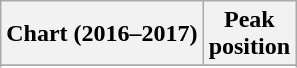<table class="wikitable sortable plainrowheaders" style="text-align:center;">
<tr>
<th scope="col">Chart (2016–2017)</th>
<th scope="col">Peak<br>position</th>
</tr>
<tr>
</tr>
<tr>
</tr>
<tr>
</tr>
</table>
